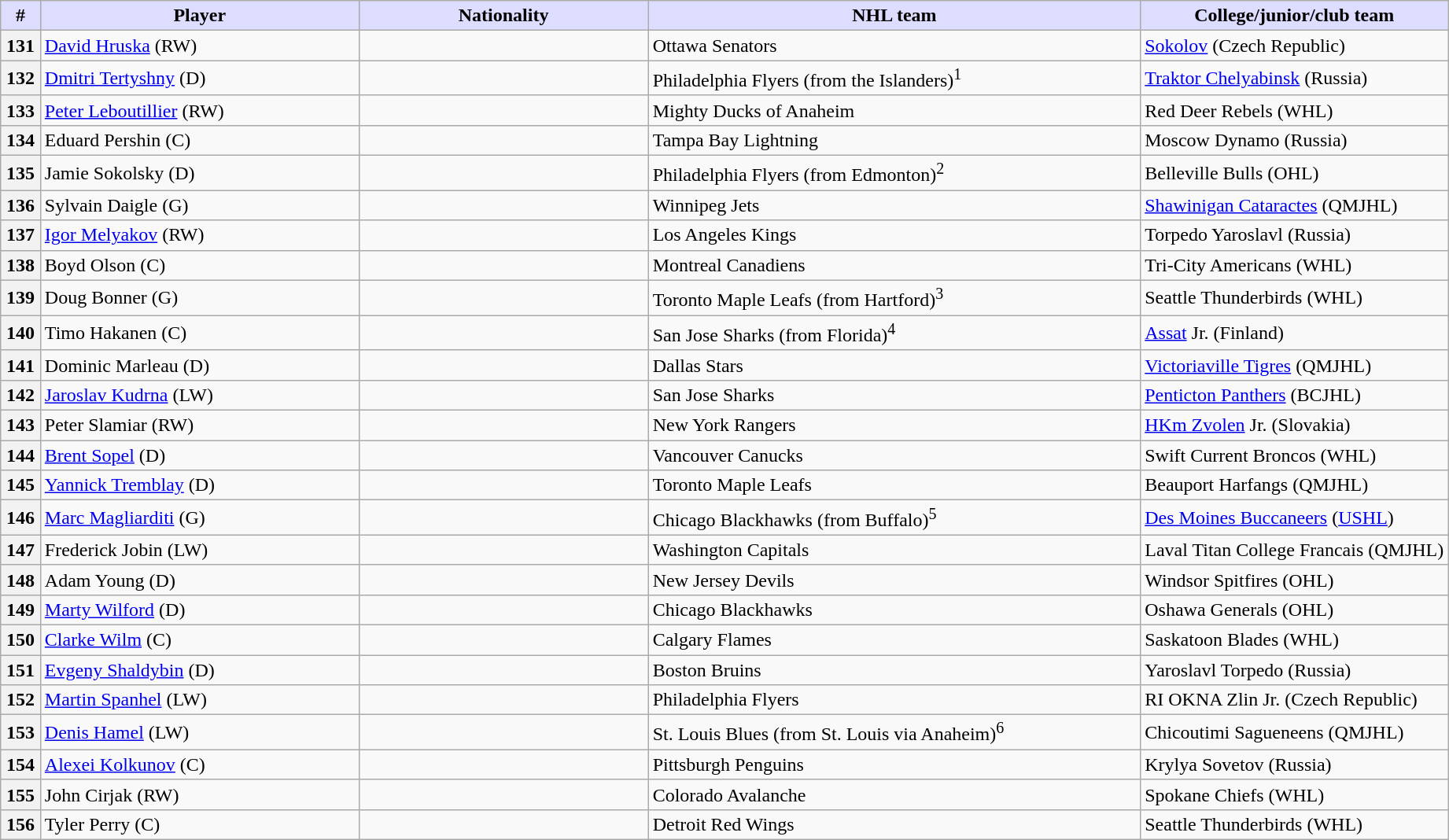<table class="wikitable">
<tr>
<th style="background:#ddf; width:2.75%;">#</th>
<th style="background:#ddf; width:22.0%;">Player</th>
<th style="background:#ddf; width:20.0%;">Nationality</th>
<th style="background:#ddf; width:34.0%;">NHL team</th>
<th style="background:#ddf; width:100.0%;">College/junior/club team</th>
</tr>
<tr>
<th>131</th>
<td><a href='#'>David Hruska</a> (RW)</td>
<td></td>
<td>Ottawa Senators</td>
<td><a href='#'>Sokolov</a> (Czech Republic)</td>
</tr>
<tr>
<th>132</th>
<td><a href='#'>Dmitri Tertyshny</a> (D)</td>
<td></td>
<td>Philadelphia Flyers (from the Islanders)<sup>1</sup></td>
<td><a href='#'>Traktor Chelyabinsk</a> (Russia)</td>
</tr>
<tr>
<th>133</th>
<td><a href='#'>Peter Leboutillier</a> (RW)</td>
<td></td>
<td>Mighty Ducks of Anaheim</td>
<td>Red Deer Rebels (WHL)</td>
</tr>
<tr>
<th>134</th>
<td>Eduard Pershin (C)</td>
<td></td>
<td>Tampa Bay Lightning</td>
<td>Moscow Dynamo (Russia)</td>
</tr>
<tr>
<th>135</th>
<td>Jamie Sokolsky (D)</td>
<td></td>
<td>Philadelphia Flyers (from Edmonton)<sup>2</sup></td>
<td>Belleville Bulls (OHL)</td>
</tr>
<tr>
<th>136</th>
<td>Sylvain Daigle (G)</td>
<td></td>
<td>Winnipeg Jets</td>
<td><a href='#'>Shawinigan Cataractes</a> (QMJHL)</td>
</tr>
<tr>
<th>137</th>
<td><a href='#'>Igor Melyakov</a> (RW)</td>
<td></td>
<td>Los Angeles Kings</td>
<td>Torpedo Yaroslavl (Russia)</td>
</tr>
<tr>
<th>138</th>
<td>Boyd Olson (C)</td>
<td></td>
<td>Montreal Canadiens</td>
<td>Tri-City Americans (WHL)</td>
</tr>
<tr>
<th>139</th>
<td>Doug Bonner (G)</td>
<td></td>
<td>Toronto Maple Leafs (from Hartford)<sup>3</sup></td>
<td>Seattle Thunderbirds (WHL)</td>
</tr>
<tr>
<th>140</th>
<td>Timo Hakanen (C)</td>
<td></td>
<td>San Jose Sharks (from Florida)<sup>4</sup></td>
<td><a href='#'>Assat</a> Jr. (Finland)</td>
</tr>
<tr>
<th>141</th>
<td>Dominic Marleau (D)</td>
<td></td>
<td>Dallas Stars</td>
<td><a href='#'>Victoriaville Tigres</a> (QMJHL)</td>
</tr>
<tr>
<th>142</th>
<td><a href='#'>Jaroslav Kudrna</a> (LW)</td>
<td></td>
<td>San Jose Sharks</td>
<td><a href='#'>Penticton Panthers</a> (BCJHL)</td>
</tr>
<tr>
<th>143</th>
<td>Peter Slamiar (RW)</td>
<td></td>
<td>New York Rangers</td>
<td><a href='#'>HKm Zvolen</a> Jr. (Slovakia)</td>
</tr>
<tr>
<th>144</th>
<td><a href='#'>Brent Sopel</a> (D)</td>
<td></td>
<td>Vancouver Canucks</td>
<td>Swift Current Broncos (WHL)</td>
</tr>
<tr>
<th>145</th>
<td><a href='#'>Yannick Tremblay</a> (D)</td>
<td></td>
<td>Toronto Maple Leafs</td>
<td>Beauport Harfangs (QMJHL)</td>
</tr>
<tr>
<th>146</th>
<td><a href='#'>Marc Magliarditi</a> (G)</td>
<td></td>
<td>Chicago Blackhawks (from Buffalo)<sup>5</sup></td>
<td><a href='#'>Des Moines Buccaneers</a> (<a href='#'>USHL</a>)</td>
</tr>
<tr>
<th>147</th>
<td>Frederick Jobin (LW)</td>
<td></td>
<td>Washington Capitals</td>
<td>Laval Titan College Francais (QMJHL)</td>
</tr>
<tr>
<th>148</th>
<td>Adam Young (D)</td>
<td></td>
<td>New Jersey Devils</td>
<td>Windsor Spitfires (OHL)</td>
</tr>
<tr>
<th>149</th>
<td><a href='#'>Marty Wilford</a> (D)</td>
<td></td>
<td>Chicago Blackhawks</td>
<td>Oshawa Generals (OHL)</td>
</tr>
<tr>
<th>150</th>
<td><a href='#'>Clarke Wilm</a> (C)</td>
<td></td>
<td>Calgary Flames</td>
<td>Saskatoon Blades (WHL)</td>
</tr>
<tr>
<th>151</th>
<td><a href='#'>Evgeny Shaldybin</a> (D)</td>
<td></td>
<td>Boston Bruins</td>
<td>Yaroslavl Torpedo (Russia)</td>
</tr>
<tr>
<th>152</th>
<td><a href='#'>Martin Spanhel</a> (LW)</td>
<td></td>
<td>Philadelphia Flyers</td>
<td>RI OKNA Zlin Jr. (Czech Republic)</td>
</tr>
<tr>
<th>153</th>
<td><a href='#'>Denis Hamel</a> (LW)</td>
<td></td>
<td>St. Louis Blues (from St. Louis via Anaheim)<sup>6</sup></td>
<td>Chicoutimi Sagueneens (QMJHL)</td>
</tr>
<tr>
<th>154</th>
<td><a href='#'>Alexei Kolkunov</a> (C)</td>
<td></td>
<td>Pittsburgh Penguins</td>
<td>Krylya Sovetov (Russia)</td>
</tr>
<tr>
<th>155</th>
<td>John Cirjak (RW)</td>
<td></td>
<td>Colorado Avalanche</td>
<td>Spokane Chiefs (WHL)</td>
</tr>
<tr>
<th>156</th>
<td>Tyler Perry (C)</td>
<td></td>
<td>Detroit Red Wings</td>
<td>Seattle Thunderbirds (WHL)</td>
</tr>
</table>
